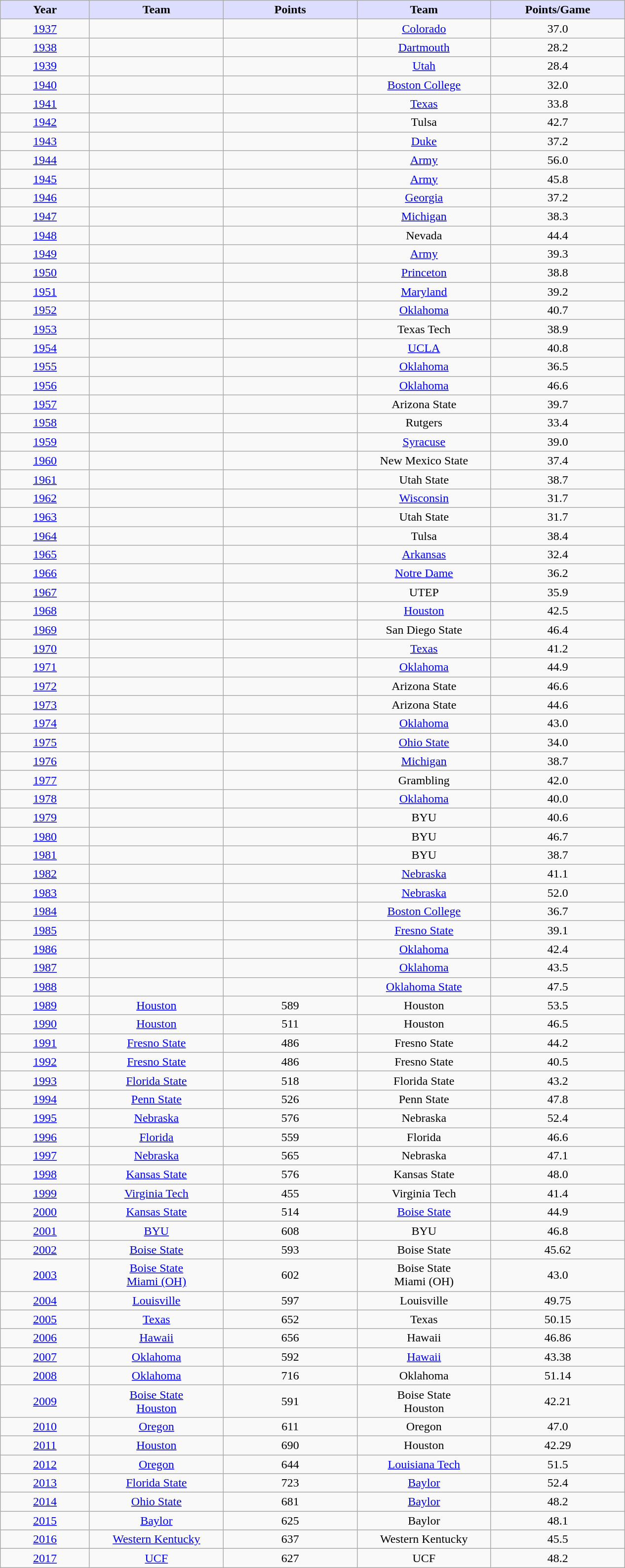<table class="wikitable sortable">
<tr>
<th style="background:#ddf; width:10%;">Year</th>
<th style="background:#ddf; width:15%;">Team</th>
<th style="background:#ddf; width:15%;">Points</th>
<th style="background:#ddf; width:15%;">Team</th>
<th style="background:#ddf; width:15%;">Points/Game</th>
</tr>
<tr style="text-align:center;">
<td><a href='#'>1937</a></td>
<td></td>
<td></td>
<td><a href='#'>Colorado</a></td>
<td>37.0</td>
</tr>
<tr style="text-align:center;">
<td><a href='#'>1938</a></td>
<td></td>
<td></td>
<td><a href='#'>Dartmouth</a></td>
<td>28.2</td>
</tr>
<tr style="text-align:center;">
<td><a href='#'>1939</a></td>
<td></td>
<td></td>
<td><a href='#'>Utah</a></td>
<td>28.4</td>
</tr>
<tr style="text-align:center;">
<td><a href='#'>1940</a></td>
<td></td>
<td></td>
<td><a href='#'>Boston College</a></td>
<td>32.0</td>
</tr>
<tr style="text-align:center;">
<td><a href='#'>1941</a></td>
<td></td>
<td></td>
<td><a href='#'>Texas</a></td>
<td>33.8</td>
</tr>
<tr style="text-align:center;">
<td><a href='#'>1942</a></td>
<td></td>
<td></td>
<td>Tulsa</td>
<td>42.7</td>
</tr>
<tr style="text-align:center;">
<td><a href='#'>1943</a></td>
<td></td>
<td></td>
<td><a href='#'>Duke</a></td>
<td>37.2</td>
</tr>
<tr style="text-align:center;">
<td><a href='#'>1944</a></td>
<td></td>
<td></td>
<td><a href='#'>Army</a></td>
<td>56.0</td>
</tr>
<tr style="text-align:center;">
<td><a href='#'>1945</a></td>
<td></td>
<td></td>
<td><a href='#'>Army</a></td>
<td>45.8</td>
</tr>
<tr style="text-align:center;">
<td><a href='#'>1946</a></td>
<td></td>
<td></td>
<td><a href='#'>Georgia</a></td>
<td>37.2</td>
</tr>
<tr style="text-align:center;">
<td><a href='#'>1947</a></td>
<td></td>
<td></td>
<td><a href='#'>Michigan</a></td>
<td>38.3</td>
</tr>
<tr style="text-align:center;">
<td><a href='#'>1948</a></td>
<td></td>
<td></td>
<td>Nevada</td>
<td>44.4</td>
</tr>
<tr style="text-align:center;">
<td><a href='#'>1949</a></td>
<td></td>
<td></td>
<td><a href='#'>Army</a></td>
<td>39.3</td>
</tr>
<tr style="text-align:center;">
<td><a href='#'>1950</a></td>
<td></td>
<td></td>
<td><a href='#'>Princeton</a></td>
<td>38.8</td>
</tr>
<tr style="text-align:center;">
<td><a href='#'>1951</a></td>
<td></td>
<td></td>
<td><a href='#'>Maryland</a></td>
<td>39.2</td>
</tr>
<tr style="text-align:center;">
<td><a href='#'>1952</a></td>
<td></td>
<td></td>
<td><a href='#'>Oklahoma</a></td>
<td>40.7</td>
</tr>
<tr style="text-align:center;">
<td><a href='#'>1953</a></td>
<td></td>
<td></td>
<td>Texas Tech</td>
<td>38.9</td>
</tr>
<tr style="text-align:center;">
<td><a href='#'>1954</a></td>
<td></td>
<td></td>
<td><a href='#'>UCLA</a></td>
<td>40.8</td>
</tr>
<tr style="text-align:center;">
<td><a href='#'>1955</a></td>
<td></td>
<td></td>
<td><a href='#'>Oklahoma</a></td>
<td>36.5</td>
</tr>
<tr style="text-align:center;">
<td><a href='#'>1956</a></td>
<td></td>
<td></td>
<td><a href='#'>Oklahoma</a></td>
<td>46.6</td>
</tr>
<tr style="text-align:center;">
<td><a href='#'>1957</a></td>
<td></td>
<td></td>
<td>Arizona State</td>
<td>39.7</td>
</tr>
<tr style="text-align:center;">
<td><a href='#'>1958</a></td>
<td></td>
<td></td>
<td>Rutgers</td>
<td>33.4</td>
</tr>
<tr style="text-align:center;">
<td><a href='#'>1959</a></td>
<td></td>
<td></td>
<td><a href='#'>Syracuse</a></td>
<td>39.0</td>
</tr>
<tr style="text-align:center;">
<td><a href='#'>1960</a></td>
<td></td>
<td></td>
<td>New Mexico State</td>
<td>37.4</td>
</tr>
<tr style="text-align:center;">
<td><a href='#'>1961</a></td>
<td></td>
<td></td>
<td>Utah State</td>
<td>38.7</td>
</tr>
<tr style="text-align:center;">
<td><a href='#'>1962</a></td>
<td></td>
<td></td>
<td><a href='#'>Wisconsin</a></td>
<td>31.7</td>
</tr>
<tr style="text-align:center;">
<td><a href='#'>1963</a></td>
<td></td>
<td></td>
<td>Utah State</td>
<td>31.7</td>
</tr>
<tr style="text-align:center;">
<td><a href='#'>1964</a></td>
<td></td>
<td></td>
<td>Tulsa</td>
<td>38.4</td>
</tr>
<tr style="text-align:center;">
<td><a href='#'>1965</a></td>
<td></td>
<td></td>
<td><a href='#'>Arkansas</a></td>
<td>32.4</td>
</tr>
<tr style="text-align:center;">
<td><a href='#'>1966</a></td>
<td></td>
<td></td>
<td><a href='#'>Notre Dame</a></td>
<td>36.2</td>
</tr>
<tr style="text-align:center;">
<td><a href='#'>1967</a></td>
<td></td>
<td></td>
<td>UTEP</td>
<td>35.9</td>
</tr>
<tr style="text-align:center;">
<td><a href='#'>1968</a></td>
<td></td>
<td></td>
<td><a href='#'>Houston</a></td>
<td>42.5</td>
</tr>
<tr style="text-align:center;">
<td><a href='#'>1969</a></td>
<td></td>
<td></td>
<td>San Diego State</td>
<td>46.4</td>
</tr>
<tr style="text-align:center;">
<td><a href='#'>1970</a></td>
<td></td>
<td></td>
<td><a href='#'>Texas</a></td>
<td>41.2</td>
</tr>
<tr style="text-align:center;">
<td><a href='#'>1971</a></td>
<td></td>
<td></td>
<td><a href='#'>Oklahoma</a></td>
<td>44.9</td>
</tr>
<tr style="text-align:center;">
<td><a href='#'>1972</a></td>
<td></td>
<td></td>
<td>Arizona State</td>
<td>46.6</td>
</tr>
<tr style="text-align:center;">
<td><a href='#'>1973</a></td>
<td></td>
<td></td>
<td>Arizona State</td>
<td>44.6</td>
</tr>
<tr style="text-align:center;">
<td><a href='#'>1974</a></td>
<td></td>
<td></td>
<td><a href='#'>Oklahoma</a></td>
<td>43.0</td>
</tr>
<tr style="text-align:center;">
<td><a href='#'>1975</a></td>
<td></td>
<td></td>
<td><a href='#'>Ohio State</a></td>
<td>34.0</td>
</tr>
<tr style="text-align:center;">
<td><a href='#'>1976</a></td>
<td></td>
<td></td>
<td><a href='#'>Michigan</a></td>
<td>38.7</td>
</tr>
<tr style="text-align:center;">
<td><a href='#'>1977</a></td>
<td></td>
<td></td>
<td>Grambling</td>
<td>42.0</td>
</tr>
<tr style="text-align:center;">
<td><a href='#'>1978</a></td>
<td></td>
<td></td>
<td><a href='#'>Oklahoma</a></td>
<td>40.0</td>
</tr>
<tr style="text-align:center;">
<td><a href='#'>1979</a></td>
<td></td>
<td></td>
<td>BYU</td>
<td>40.6</td>
</tr>
<tr style="text-align:center;">
<td><a href='#'>1980</a></td>
<td></td>
<td></td>
<td>BYU</td>
<td>46.7</td>
</tr>
<tr style="text-align:center;">
<td><a href='#'>1981</a></td>
<td></td>
<td></td>
<td>BYU</td>
<td>38.7</td>
</tr>
<tr style="text-align:center;">
<td><a href='#'>1982</a></td>
<td></td>
<td></td>
<td><a href='#'>Nebraska</a></td>
<td>41.1</td>
</tr>
<tr style="text-align:center;">
<td><a href='#'>1983</a></td>
<td></td>
<td></td>
<td><a href='#'>Nebraska</a></td>
<td>52.0</td>
</tr>
<tr style="text-align:center;">
<td><a href='#'>1984</a></td>
<td></td>
<td></td>
<td><a href='#'>Boston College</a></td>
<td>36.7</td>
</tr>
<tr style="text-align:center;">
<td><a href='#'>1985</a></td>
<td></td>
<td></td>
<td><a href='#'>Fresno State</a></td>
<td>39.1</td>
</tr>
<tr style="text-align:center;">
<td><a href='#'>1986</a></td>
<td></td>
<td></td>
<td><a href='#'>Oklahoma</a></td>
<td>42.4</td>
</tr>
<tr style="text-align:center;">
<td><a href='#'>1987</a></td>
<td></td>
<td></td>
<td><a href='#'>Oklahoma</a></td>
<td>43.5</td>
</tr>
<tr style="text-align:center;">
<td><a href='#'>1988</a></td>
<td></td>
<td></td>
<td><a href='#'>Oklahoma State</a></td>
<td>47.5</td>
</tr>
<tr style="text-align:center;">
<td><a href='#'>1989</a></td>
<td><a href='#'>Houston</a></td>
<td>589</td>
<td>Houston</td>
<td>53.5</td>
</tr>
<tr style="text-align:center;">
<td><a href='#'>1990</a></td>
<td><a href='#'>Houston</a></td>
<td>511</td>
<td>Houston</td>
<td>46.5</td>
</tr>
<tr style="text-align:center;">
<td><a href='#'>1991</a></td>
<td><a href='#'>Fresno State</a></td>
<td>486</td>
<td>Fresno State</td>
<td>44.2</td>
</tr>
<tr style="text-align:center;">
<td><a href='#'>1992</a></td>
<td><a href='#'>Fresno State</a></td>
<td>486</td>
<td>Fresno State</td>
<td>40.5</td>
</tr>
<tr style="text-align:center;">
<td><a href='#'>1993</a></td>
<td><a href='#'>Florida State</a></td>
<td>518</td>
<td>Florida State</td>
<td>43.2</td>
</tr>
<tr style="text-align:center;">
<td><a href='#'>1994</a></td>
<td><a href='#'>Penn State</a></td>
<td>526</td>
<td>Penn State</td>
<td>47.8</td>
</tr>
<tr style="text-align:center;">
<td><a href='#'>1995</a></td>
<td><a href='#'>Nebraska</a></td>
<td>576</td>
<td>Nebraska</td>
<td>52.4</td>
</tr>
<tr style="text-align:center;">
<td><a href='#'>1996</a></td>
<td><a href='#'>Florida</a></td>
<td>559</td>
<td>Florida</td>
<td>46.6</td>
</tr>
<tr style="text-align:center;">
<td><a href='#'>1997</a></td>
<td><a href='#'>Nebraska</a></td>
<td>565</td>
<td>Nebraska</td>
<td>47.1</td>
</tr>
<tr style="text-align:center;">
<td><a href='#'>1998</a></td>
<td><a href='#'>Kansas State</a></td>
<td>576</td>
<td>Kansas State</td>
<td>48.0</td>
</tr>
<tr style="text-align:center;">
<td><a href='#'>1999</a></td>
<td><a href='#'>Virginia Tech</a></td>
<td>455</td>
<td>Virginia Tech</td>
<td>41.4</td>
</tr>
<tr style="text-align:center;">
<td><a href='#'>2000</a></td>
<td><a href='#'>Kansas State</a></td>
<td>514</td>
<td><a href='#'>Boise State</a></td>
<td>44.9</td>
</tr>
<tr style="text-align:center;">
<td><a href='#'>2001</a></td>
<td><a href='#'>BYU</a></td>
<td>608</td>
<td>BYU</td>
<td>46.8</td>
</tr>
<tr style="text-align:center;">
<td><a href='#'>2002</a></td>
<td><a href='#'>Boise State</a></td>
<td>593</td>
<td>Boise State</td>
<td>45.62</td>
</tr>
<tr style="text-align:center;">
<td><a href='#'>2003</a></td>
<td><a href='#'>Boise State</a><br><a href='#'>Miami (OH)</a></td>
<td>602</td>
<td>Boise State<br>Miami (OH)</td>
<td>43.0</td>
</tr>
<tr style="text-align:center;">
<td><a href='#'>2004</a></td>
<td><a href='#'>Louisville</a></td>
<td>597</td>
<td>Louisville</td>
<td>49.75</td>
</tr>
<tr style="text-align:center;">
<td><a href='#'>2005</a></td>
<td><a href='#'>Texas</a></td>
<td>652</td>
<td>Texas</td>
<td>50.15</td>
</tr>
<tr style="text-align:center;">
<td><a href='#'>2006</a></td>
<td><a href='#'>Hawaii</a></td>
<td>656</td>
<td>Hawaii</td>
<td>46.86</td>
</tr>
<tr style="text-align:center;">
<td><a href='#'>2007</a></td>
<td><a href='#'>Oklahoma</a></td>
<td>592</td>
<td><a href='#'>Hawaii</a></td>
<td>43.38</td>
</tr>
<tr style="text-align:center;">
<td><a href='#'>2008</a></td>
<td><a href='#'>Oklahoma</a></td>
<td>716</td>
<td>Oklahoma</td>
<td>51.14</td>
</tr>
<tr style="text-align:center;">
<td><a href='#'>2009</a></td>
<td><a href='#'>Boise State</a><br><a href='#'>Houston</a></td>
<td>591</td>
<td>Boise State<br>Houston</td>
<td>42.21</td>
</tr>
<tr style="text-align:center;">
<td><a href='#'>2010</a></td>
<td><a href='#'>Oregon</a></td>
<td>611</td>
<td>Oregon</td>
<td>47.0</td>
</tr>
<tr style="text-align:center;">
<td><a href='#'>2011</a></td>
<td><a href='#'>Houston</a></td>
<td>690</td>
<td>Houston</td>
<td>42.29</td>
</tr>
<tr style="text-align:center;">
<td><a href='#'>2012</a></td>
<td><a href='#'>Oregon</a></td>
<td>644</td>
<td><a href='#'>Louisiana Tech</a></td>
<td>51.5</td>
</tr>
<tr style="text-align:center;">
<td><a href='#'>2013</a></td>
<td><a href='#'>Florida State</a></td>
<td>723</td>
<td><a href='#'>Baylor</a></td>
<td>52.4</td>
</tr>
<tr style="text-align:center;">
<td><a href='#'>2014</a></td>
<td><a href='#'>Ohio State</a></td>
<td>681</td>
<td><a href='#'>Baylor</a></td>
<td>48.2</td>
</tr>
<tr style="text-align:center;">
<td><a href='#'>2015</a></td>
<td><a href='#'>Baylor</a></td>
<td>625</td>
<td>Baylor</td>
<td>48.1</td>
</tr>
<tr style="text-align:center;">
<td><a href='#'>2016</a></td>
<td><a href='#'>Western Kentucky</a></td>
<td>637</td>
<td>Western Kentucky</td>
<td>45.5</td>
</tr>
<tr style="text-align:center;">
<td><a href='#'>2017</a></td>
<td><a href='#'>UCF</a></td>
<td>627</td>
<td>UCF</td>
<td>48.2</td>
</tr>
</table>
